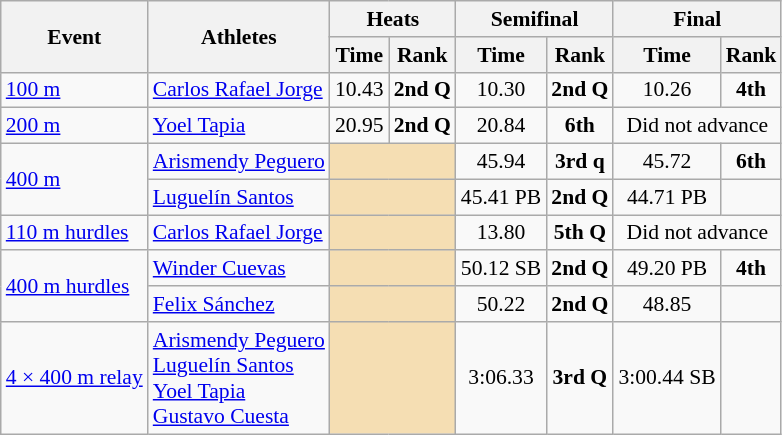<table class="wikitable" border="1" style="font-size:90%">
<tr>
<th rowspan=2>Event</th>
<th rowspan=2>Athletes</th>
<th colspan=2>Heats</th>
<th colspan=2>Semifinal</th>
<th colspan=2>Final</th>
</tr>
<tr>
<th>Time</th>
<th>Rank</th>
<th>Time</th>
<th>Rank</th>
<th>Time</th>
<th>Rank</th>
</tr>
<tr>
<td><a href='#'>100 m</a></td>
<td><a href='#'>Carlos Rafael Jorge</a></td>
<td align=center>10.43</td>
<td align=center><strong>2nd Q</strong></td>
<td align=center>10.30</td>
<td align=center><strong>2nd Q</strong></td>
<td align=center>10.26</td>
<td align=center><strong>4th</strong></td>
</tr>
<tr>
<td><a href='#'>200 m</a></td>
<td><a href='#'>Yoel Tapia</a></td>
<td align=center>20.95</td>
<td align=center><strong>2nd Q</strong></td>
<td align=center>20.84</td>
<td align=center><strong>6th</strong></td>
<td align=center colspan=2>Did not advance</td>
</tr>
<tr>
<td rowspan=2><a href='#'>400 m</a></td>
<td><a href='#'>Arismendy Peguero</a></td>
<td colspan=2 bgcolor=wheat></td>
<td align=center>45.94</td>
<td align=center><strong>3rd q</strong></td>
<td align=center>45.72</td>
<td align=center><strong>6th</strong></td>
</tr>
<tr>
<td><a href='#'>Luguelín Santos</a></td>
<td colspan=2 bgcolor=wheat></td>
<td align=center>45.41 PB</td>
<td align=center><strong>2nd Q</strong></td>
<td align=center>44.71 PB</td>
<td align=center></td>
</tr>
<tr>
<td><a href='#'>110 m hurdles</a></td>
<td><a href='#'>Carlos Rafael Jorge</a></td>
<td colspan=2 bgcolor=wheat></td>
<td align=center>13.80</td>
<td align=center><strong>5th Q</strong></td>
<td align=center colspan=2>Did not advance</td>
</tr>
<tr>
<td rowspan=2><a href='#'>400 m hurdles</a></td>
<td><a href='#'>Winder Cuevas</a></td>
<td colspan=2 bgcolor=wheat></td>
<td align=center>50.12 SB</td>
<td align=center><strong>2nd Q</strong></td>
<td align=center>49.20 PB</td>
<td align=center><strong>4th</strong></td>
</tr>
<tr>
<td><a href='#'>Felix Sánchez</a></td>
<td colspan=2 bgcolor=wheat></td>
<td align=center>50.22</td>
<td align=center><strong>2nd Q</strong></td>
<td align=center>48.85</td>
<td align=center></td>
</tr>
<tr>
<td><a href='#'>4 × 400 m relay</a></td>
<td><a href='#'>Arismendy Peguero</a><br><a href='#'>Luguelín Santos</a><br><a href='#'>Yoel Tapia</a><br><a href='#'>Gustavo Cuesta</a></td>
<td align=center colspan=2 bgcolor=wheat></td>
<td align=center>3:06.33</td>
<td align=center><strong>3rd Q</strong></td>
<td align=center>3:00.44 SB</td>
<td align=center></td>
</tr>
</table>
